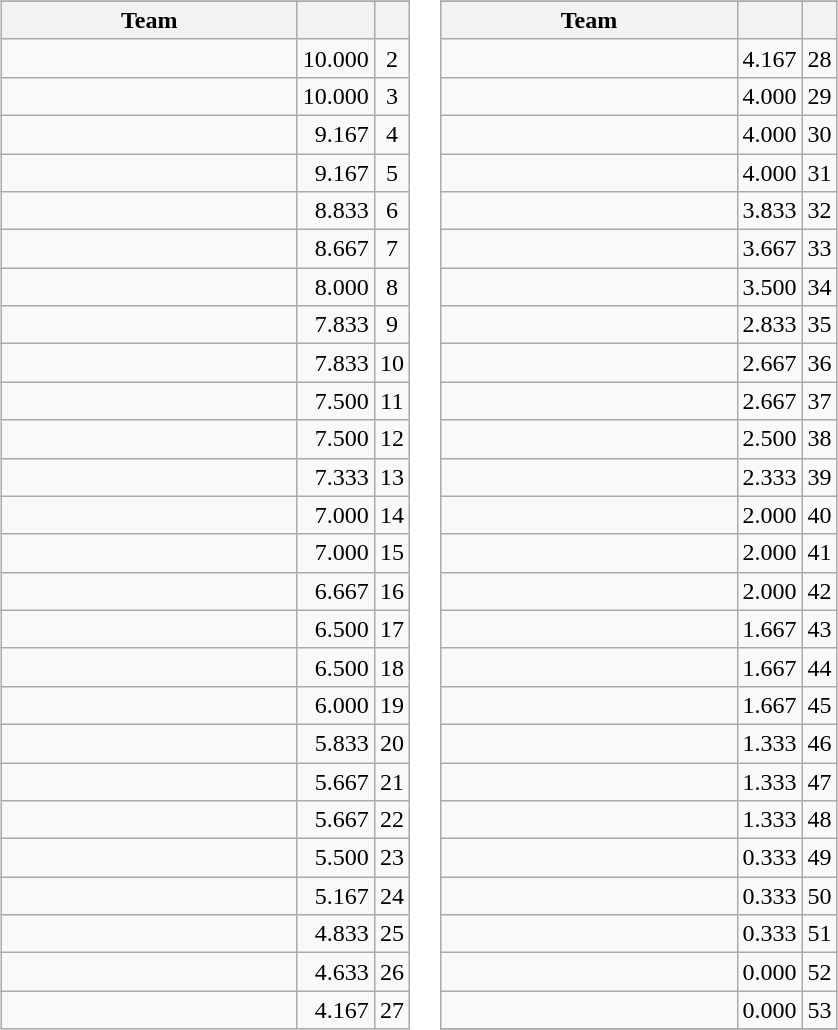<table>
<tr valign=top>
<td><br><table class="wikitable">
<tr>
</tr>
<tr>
<th width=190>Team</th>
<th></th>
<th></th>
</tr>
<tr>
<td></td>
<td align=right>10.000</td>
<td align=center>2</td>
</tr>
<tr>
<td></td>
<td align=right>10.000</td>
<td align=center>3</td>
</tr>
<tr>
<td></td>
<td align=right>9.167</td>
<td align=center>4</td>
</tr>
<tr>
<td></td>
<td align=right>9.167</td>
<td align=center>5</td>
</tr>
<tr>
<td></td>
<td align=right>8.833</td>
<td align=center>6</td>
</tr>
<tr>
<td></td>
<td align=right>8.667</td>
<td align=center>7</td>
</tr>
<tr>
<td></td>
<td align=right>8.000</td>
<td align=center>8</td>
</tr>
<tr>
<td></td>
<td align=right>7.833</td>
<td align=center>9</td>
</tr>
<tr>
<td></td>
<td align=right>7.833</td>
<td align=center>10</td>
</tr>
<tr>
<td></td>
<td align=right>7.500</td>
<td align=center>11</td>
</tr>
<tr>
<td></td>
<td align=right>7.500</td>
<td align=center>12</td>
</tr>
<tr>
<td></td>
<td align=right>7.333</td>
<td align=center>13</td>
</tr>
<tr>
<td></td>
<td align=right>7.000</td>
<td align=center>14</td>
</tr>
<tr>
<td></td>
<td align=right>7.000</td>
<td align=center>15</td>
</tr>
<tr>
<td></td>
<td align=right>6.667</td>
<td align=center>16</td>
</tr>
<tr>
<td></td>
<td align=right>6.500</td>
<td align=center>17</td>
</tr>
<tr>
<td></td>
<td align=right>6.500</td>
<td align=center>18</td>
</tr>
<tr>
<td></td>
<td align=right>6.000</td>
<td align=center>19</td>
</tr>
<tr>
<td></td>
<td align=right>5.833</td>
<td align=center>20</td>
</tr>
<tr>
<td></td>
<td align=right>5.667</td>
<td align=center>21</td>
</tr>
<tr>
<td></td>
<td align=right>5.667</td>
<td align=center>22</td>
</tr>
<tr>
<td></td>
<td align=right>5.500</td>
<td align=center>23</td>
</tr>
<tr>
<td></td>
<td align=right>5.167</td>
<td align=center>24</td>
</tr>
<tr>
<td></td>
<td align=right>4.833</td>
<td align=center>25</td>
</tr>
<tr>
<td></td>
<td align=right>4.633</td>
<td align=center>26</td>
</tr>
<tr>
<td></td>
<td align=right>4.167</td>
<td align=center>27</td>
</tr>
</table>
</td>
<td><br><table class="wikitable">
<tr>
</tr>
<tr>
<th width=190>Team</th>
<th></th>
<th></th>
</tr>
<tr>
<td></td>
<td align=right>4.167</td>
<td align=center>28</td>
</tr>
<tr>
<td></td>
<td align=right>4.000</td>
<td align=center>29</td>
</tr>
<tr>
<td></td>
<td align=right>4.000</td>
<td align=center>30</td>
</tr>
<tr>
<td></td>
<td align=right>4.000</td>
<td align=center>31</td>
</tr>
<tr>
<td></td>
<td align=right>3.833</td>
<td align=center>32</td>
</tr>
<tr>
<td></td>
<td align=right>3.667</td>
<td align=center>33</td>
</tr>
<tr>
<td></td>
<td align=right>3.500</td>
<td align=center>34</td>
</tr>
<tr>
<td></td>
<td align=right>2.833</td>
<td align=center>35</td>
</tr>
<tr>
<td></td>
<td align=right>2.667</td>
<td align=center>36</td>
</tr>
<tr>
<td></td>
<td align=right>2.667</td>
<td align=center>37</td>
</tr>
<tr>
<td></td>
<td align=right>2.500</td>
<td align=center>38</td>
</tr>
<tr>
<td></td>
<td align=right>2.333</td>
<td align=center>39</td>
</tr>
<tr>
<td></td>
<td align=right>2.000</td>
<td align=center>40</td>
</tr>
<tr>
<td></td>
<td align=right>2.000</td>
<td align=center>41</td>
</tr>
<tr>
<td></td>
<td align=right>2.000</td>
<td align=center>42</td>
</tr>
<tr>
<td></td>
<td align=right>1.667</td>
<td align=center>43</td>
</tr>
<tr>
<td></td>
<td align=right>1.667</td>
<td align=center>44</td>
</tr>
<tr>
<td></td>
<td align=right>1.667</td>
<td align=center>45</td>
</tr>
<tr>
<td></td>
<td align=right>1.333</td>
<td align=center>46</td>
</tr>
<tr>
<td></td>
<td align=right>1.333</td>
<td align=center>47</td>
</tr>
<tr>
<td></td>
<td align=right>1.333</td>
<td align=center>48</td>
</tr>
<tr>
<td></td>
<td align=right>0.333</td>
<td align=center>49</td>
</tr>
<tr>
<td></td>
<td align=right>0.333</td>
<td align=center>50</td>
</tr>
<tr>
<td></td>
<td align=right>0.333</td>
<td align=center>51</td>
</tr>
<tr>
<td></td>
<td align=right>0.000</td>
<td align=center>52</td>
</tr>
<tr>
<td></td>
<td align=right>0.000</td>
<td align=center>53</td>
</tr>
<tr>
</tr>
</table>
</td>
</tr>
</table>
